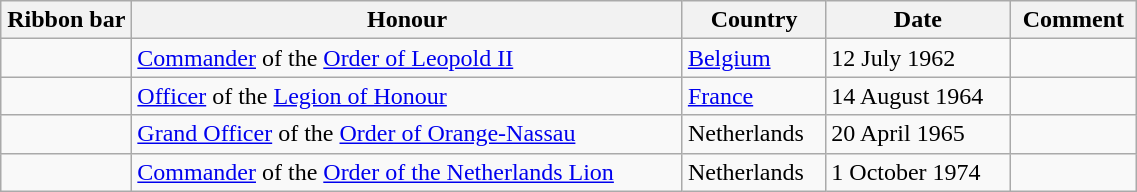<table class="wikitable" style="width:60%;">
<tr>
<th style="width:80px;">Ribbon bar</th>
<th>Honour</th>
<th>Country</th>
<th>Date</th>
<th>Comment</th>
</tr>
<tr>
<td></td>
<td><a href='#'>Commander</a> of the <a href='#'>Order of Leopold II</a></td>
<td><a href='#'>Belgium</a></td>
<td>12 July 1962</td>
<td></td>
</tr>
<tr>
<td></td>
<td><a href='#'>Officer</a> of the <a href='#'>Legion of Honour</a></td>
<td><a href='#'>France</a></td>
<td>14 August 1964</td>
<td></td>
</tr>
<tr>
<td></td>
<td><a href='#'>Grand Officer</a> of the <a href='#'>Order of Orange-Nassau</a></td>
<td>Netherlands</td>
<td>20 April 1965</td>
<td></td>
</tr>
<tr>
<td></td>
<td><a href='#'>Commander</a> of the <a href='#'>Order of the Netherlands Lion</a></td>
<td>Netherlands</td>
<td>1 October 1974</td>
<td></td>
</tr>
</table>
